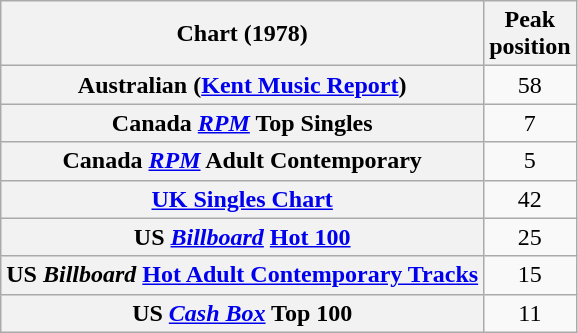<table class="wikitable sortable plainrowheaders">
<tr>
<th scope="col">Chart (1978)</th>
<th scope="col">Peak<br>position</th>
</tr>
<tr>
<th scope="row">Australian (<a href='#'>Kent Music Report</a>)</th>
<td style="text-align:center;">58</td>
</tr>
<tr>
<th scope="row">Canada <a href='#'><em>RPM</em></a> Top Singles</th>
<td style="text-align:center;">7</td>
</tr>
<tr>
<th scope="row">Canada <a href='#'><em>RPM</em></a> Adult Contemporary</th>
<td style="text-align:center;">5</td>
</tr>
<tr>
<th scope="row"><a href='#'>UK Singles Chart</a></th>
<td style="text-align:center;">42</td>
</tr>
<tr>
<th scope="row">US <em><a href='#'>Billboard</a></em> <a href='#'>Hot 100</a></th>
<td style="text-align:center;">25</td>
</tr>
<tr>
<th scope="row">US <em>Billboard</em> <a href='#'>Hot Adult Contemporary Tracks</a></th>
<td style="text-align:center;">15</td>
</tr>
<tr>
<th scope="row">US <a href='#'><em>Cash Box</em></a> Top 100</th>
<td align="center">11</td>
</tr>
</table>
